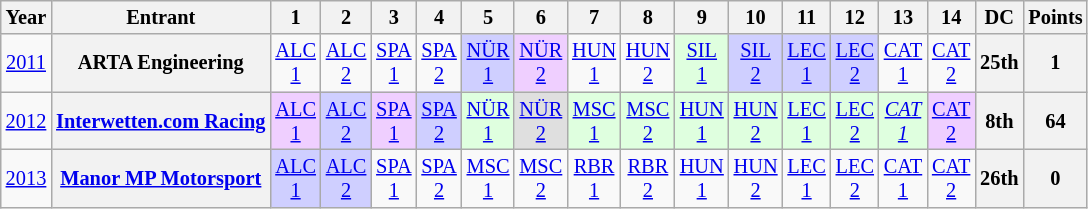<table class="wikitable" style="text-align:center; font-size:85%">
<tr>
<th>Year</th>
<th>Entrant</th>
<th>1</th>
<th>2</th>
<th>3</th>
<th>4</th>
<th>5</th>
<th>6</th>
<th>7</th>
<th>8</th>
<th>9</th>
<th>10</th>
<th>11</th>
<th>12</th>
<th>13</th>
<th>14</th>
<th>DC</th>
<th>Points</th>
</tr>
<tr>
<td><a href='#'>2011</a></td>
<th nowrap>ARTA Engineering</th>
<td style="background:#;"><a href='#'>ALC<br>1</a><br></td>
<td style="background:#;"><a href='#'>ALC<br>2</a><br></td>
<td style="background:#;"><a href='#'>SPA<br>1</a><br></td>
<td style="background:#;"><a href='#'>SPA<br>2</a><br></td>
<td style="background:#cfcfff;"><a href='#'>NÜR<br>1</a><br></td>
<td style="background:#efcfff;"><a href='#'>NÜR<br>2</a><br></td>
<td style="background:#;"><a href='#'>HUN<br>1</a><br></td>
<td style="background:#;"><a href='#'>HUN<br>2</a><br></td>
<td style="background:#dfffdf;"><a href='#'>SIL<br>1</a><br></td>
<td style="background:#cfcfff;"><a href='#'>SIL<br>2</a><br></td>
<td style="background:#cfcfff;"><a href='#'>LEC<br>1</a><br></td>
<td style="background:#cfcfff;"><a href='#'>LEC<br>2</a><br></td>
<td style="background:#;"><a href='#'>CAT<br>1</a><br></td>
<td style="background:#;"><a href='#'>CAT<br>2</a><br></td>
<th>25th</th>
<th>1</th>
</tr>
<tr>
<td><a href='#'>2012</a></td>
<th nowrap><a href='#'>Interwetten.com Racing</a></th>
<td style="background:#efcfff;"><a href='#'>ALC<br>1</a><br></td>
<td style="background:#cfcfff;"><a href='#'>ALC<br>2</a><br></td>
<td style="background:#efcfff;"><a href='#'>SPA<br>1</a><br></td>
<td style="background:#cfcfff;"><a href='#'>SPA<br>2</a><br></td>
<td style="background:#dfffdf;"><a href='#'>NÜR<br>1</a><br></td>
<td style="background:#dfdfdf;"><a href='#'>NÜR<br>2</a><br></td>
<td style="background:#dfffdf;"><a href='#'>MSC<br>1</a><br></td>
<td style="background:#dfffdf;"><a href='#'>MSC<br>2</a><br></td>
<td style="background:#dfffdf;"><a href='#'>HUN<br>1</a><br></td>
<td style="background:#dfffdf;"><a href='#'>HUN<br>2</a><br></td>
<td style="background:#dfffdf;"><a href='#'>LEC<br>1</a><br></td>
<td style="background:#dfffdf;"><a href='#'>LEC<br>2</a><br></td>
<td style="background:#dfffdf;"><em><a href='#'>CAT<br>1</a></em><br></td>
<td style="background:#efcfff;"><a href='#'>CAT<br>2</a><br></td>
<th>8th</th>
<th>64</th>
</tr>
<tr>
<td><a href='#'>2013</a></td>
<th nowrap><a href='#'>Manor MP Motorsport</a></th>
<td style="background:#cfcfff;"><a href='#'>ALC<br>1</a><br></td>
<td style="background:#cfcfff;"><a href='#'>ALC<br>2</a><br></td>
<td style="background:#;"><a href='#'>SPA<br>1</a><br></td>
<td style="background:#;"><a href='#'>SPA<br>2</a><br></td>
<td style="background:#;"><a href='#'>MSC<br>1</a><br></td>
<td style="background:#;"><a href='#'>MSC<br>2</a><br></td>
<td style="background:#;"><a href='#'>RBR<br>1</a><br></td>
<td style="background:#;"><a href='#'>RBR<br>2</a><br></td>
<td style="background:#;"><a href='#'>HUN<br>1</a><br></td>
<td style="background:#;"><a href='#'>HUN<br>2</a><br></td>
<td style="background:#;"><a href='#'>LEC<br>1</a><br></td>
<td style="background:#;"><a href='#'>LEC<br>2</a><br></td>
<td style="background:#;"><a href='#'>CAT<br>1</a><br></td>
<td style="background:#;"><a href='#'>CAT<br>2</a><br></td>
<th>26th</th>
<th>0</th>
</tr>
</table>
